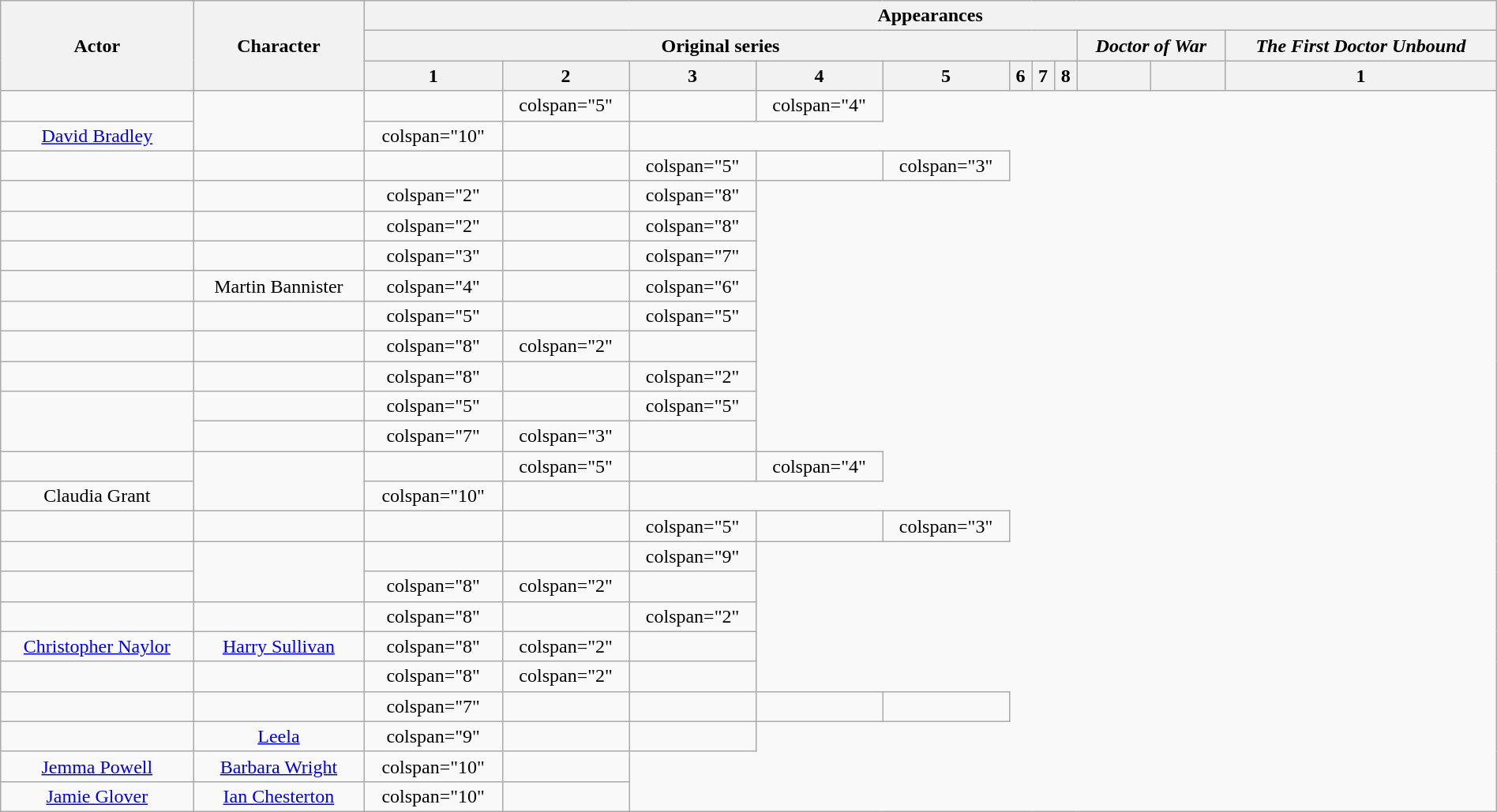<table class="wikitable" style="text-align:center;" width="100%">
<tr ">
<th rowspan="3">Actor</th>
<th rowspan="3">Character</th>
<th rowspan="1"  colspan="11">Appearances</th>
</tr>
<tr>
<th colspan="8">Original series</th>
<th colspan="2"><em>Doctor of War</em></th>
<th colspan="1"><em>The First Doctor Unbound</em></th>
</tr>
<tr>
<th>1</th>
<th>2</th>
<th>3</th>
<th>4</th>
<th>5</th>
<th>6</th>
<th>7</th>
<th>8</th>
<th><em></em></th>
<th><em></em></th>
<th>1</th>
</tr>
<tr>
<td></td>
<td rowspan="2"></td>
<td></td>
<td>colspan="5" </td>
<td></td>
<td>colspan="4" </td>
</tr>
<tr>
<td><a href='#'>David Bradley</a></td>
<td>colspan="10" </td>
<td></td>
</tr>
<tr>
<td></td>
<td></td>
<td></td>
<td></td>
<td>colspan="5" </td>
<td></td>
<td>colspan="3" </td>
</tr>
<tr>
<td></td>
<td></td>
<td>colspan="2" </td>
<td></td>
<td>colspan="8" </td>
</tr>
<tr>
<td></td>
<td></td>
<td>colspan="2" </td>
<td></td>
<td>colspan="8" </td>
</tr>
<tr>
<td></td>
<td></td>
<td>colspan="3" </td>
<td></td>
<td>colspan="7" </td>
</tr>
<tr>
<td></td>
<td>Martin Bannister</td>
<td>colspan="4" </td>
<td></td>
<td>colspan="6" </td>
</tr>
<tr>
<td></td>
<td></td>
<td>colspan="5" </td>
<td></td>
<td>colspan="5" </td>
</tr>
<tr>
<td></td>
<td></td>
<td>colspan="8" </td>
<td>colspan="2" </td>
<td></td>
</tr>
<tr>
<td></td>
<td></td>
<td>colspan="8" </td>
<td></td>
<td>colspan="2" </td>
</tr>
<tr>
<td rowspan="2"></td>
<td></td>
<td>colspan="5" </td>
<td></td>
<td>colspan="5" </td>
</tr>
<tr>
<td></td>
<td>colspan="7" </td>
<td>colspan="3" </td>
<td></td>
</tr>
<tr>
<td></td>
<td rowspan="2"></td>
<td></td>
<td>colspan="5" </td>
<td></td>
<td>colspan="4" </td>
</tr>
<tr>
<td>Claudia Grant</td>
<td>colspan="10" </td>
<td></td>
</tr>
<tr>
<td></td>
<td></td>
<td></td>
<td></td>
<td>colspan="5" </td>
<td></td>
<td>colspan="3" </td>
</tr>
<tr>
<td></td>
<td rowspan="2"></td>
<td></td>
<td></td>
<td>colspan="9" </td>
</tr>
<tr>
<td></td>
<td>colspan="8" </td>
<td>colspan="2"  </td>
<td></td>
</tr>
<tr>
<td></td>
<td></td>
<td>colspan="8" </td>
<td></td>
<td>colspan="2" </td>
</tr>
<tr>
<td><a href='#'>Christopher Naylor</a></td>
<td><a href='#'>Harry Sullivan</a></td>
<td>colspan="8" </td>
<td>colspan="2" </td>
<td></td>
</tr>
<tr>
<td></td>
<td></td>
<td>colspan="8" </td>
<td>colspan="2" </td>
<td></td>
</tr>
<tr>
<td></td>
<td></td>
<td>colspan="7" </td>
<td></td>
<td></td>
<td></td>
<td></td>
</tr>
<tr>
<td></td>
<td><a href='#'>Leela</a></td>
<td>colspan="9" </td>
<td></td>
<td></td>
</tr>
<tr>
<td><a href='#'>Jemma Powell</a></td>
<td><a href='#'>Barbara Wright</a></td>
<td>colspan="10" </td>
<td></td>
</tr>
<tr>
<td><a href='#'>Jamie Glover</a></td>
<td><a href='#'>Ian Chesterton</a></td>
<td>colspan="10" </td>
<td></td>
</tr>
</table>
